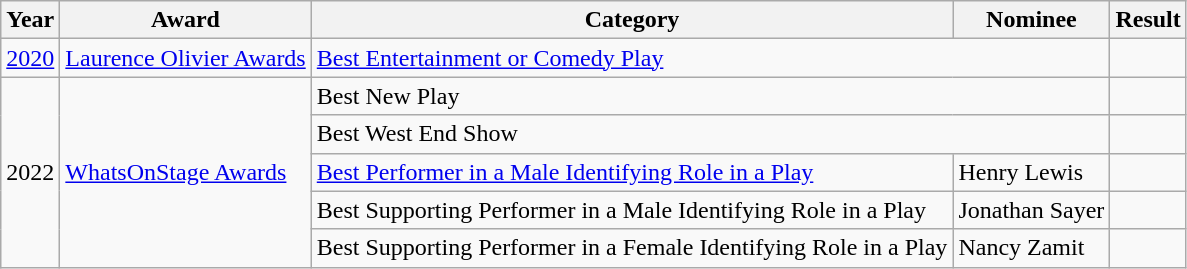<table class="wikitable">
<tr>
<th>Year</th>
<th>Award</th>
<th>Category</th>
<th>Nominee</th>
<th>Result</th>
</tr>
<tr>
<td><a href='#'>2020</a></td>
<td><a href='#'>Laurence Olivier Awards</a></td>
<td colspan="2"><a href='#'>Best Entertainment or Comedy Play</a></td>
<td></td>
</tr>
<tr>
<td rowspan="5">2022</td>
<td rowspan="5"><a href='#'>WhatsOnStage Awards</a></td>
<td colspan="2">Best New Play</td>
<td></td>
</tr>
<tr>
<td colspan="2">Best West End Show</td>
<td></td>
</tr>
<tr>
<td><a href='#'>Best Performer in a Male Identifying Role in a Play</a></td>
<td>Henry Lewis</td>
<td></td>
</tr>
<tr>
<td>Best Supporting Performer in a Male Identifying Role in a Play</td>
<td>Jonathan Sayer</td>
<td></td>
</tr>
<tr>
<td>Best Supporting Performer in a Female Identifying Role in a Play</td>
<td>Nancy Zamit</td>
<td></td>
</tr>
</table>
